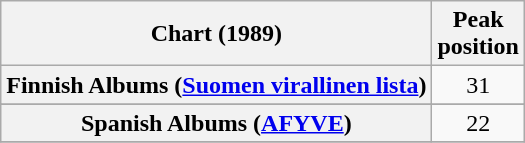<table class="wikitable sortable plainrowheaders" style="text-align:center">
<tr>
<th scope="col">Chart (1989)</th>
<th scope="col">Peak<br>position</th>
</tr>
<tr>
<th scope="row">Finnish Albums (<a href='#'>Suomen virallinen lista</a>)</th>
<td>31</td>
</tr>
<tr>
</tr>
<tr>
<th scope="row">Spanish Albums (<a href='#'>AFYVE</a>)</th>
<td>22</td>
</tr>
<tr>
</tr>
</table>
